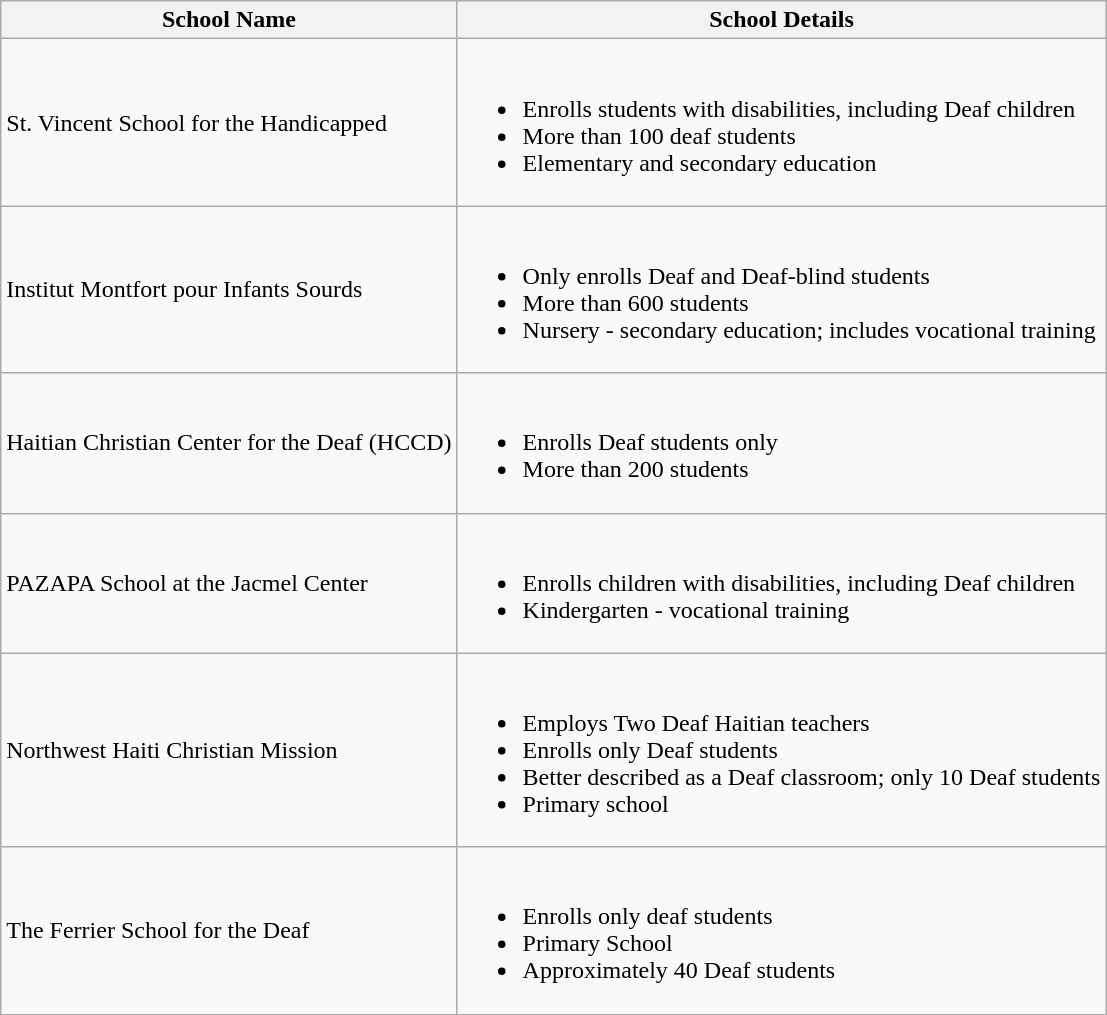<table class="wikitable">
<tr>
<th>School Name</th>
<th>School Details</th>
</tr>
<tr>
<td>St. Vincent School for the Handicapped</td>
<td><br><ul><li>Enrolls students with disabilities, including Deaf children</li><li>More than 100 deaf students</li><li>Elementary and secondary education</li></ul></td>
</tr>
<tr>
<td>Institut Montfort pour Infants Sourds</td>
<td><br><ul><li>Only enrolls Deaf and Deaf-blind students</li><li>More than 600 students </li><li>Nursery - secondary education; includes vocational training</li></ul></td>
</tr>
<tr>
<td>Haitian Christian Center for the Deaf (HCCD)</td>
<td><br><ul><li>Enrolls Deaf students only </li><li>More than 200 students</li></ul></td>
</tr>
<tr>
<td>PAZAPA School at the Jacmel Center</td>
<td><br><ul><li>Enrolls children with disabilities, including Deaf children</li><li>Kindergarten - vocational training</li></ul></td>
</tr>
<tr>
<td>Northwest Haiti Christian Mission</td>
<td><br><ul><li>Employs Two Deaf Haitian teachers</li><li>Enrolls only Deaf students</li><li>Better described as a Deaf classroom; only 10 Deaf students</li><li>Primary school </li></ul></td>
</tr>
<tr>
<td>The Ferrier School for the Deaf </td>
<td><br><ul><li>Enrolls only deaf students</li><li>Primary School </li><li>Approximately 40 Deaf students </li></ul></td>
</tr>
</table>
